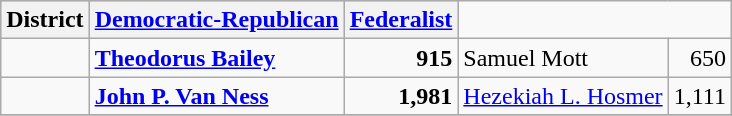<table class=wikitable>
<tr bgcolor=lightgrey>
<th>District</th>
<th><a href='#'>Democratic-Republican</a></th>
<th><a href='#'>Federalist</a></th>
</tr>
<tr>
<td></td>
<td><strong><a href='#'>Theodorus Bailey</a></strong></td>
<td align="right"><strong>915</strong></td>
<td>Samuel Mott</td>
<td align="right">650</td>
</tr>
<tr>
<td></td>
<td><strong><a href='#'>John P. Van Ness</a></strong></td>
<td align="right"><strong>1,981</strong></td>
<td><a href='#'>Hezekiah L. Hosmer</a></td>
<td align="right">1,111</td>
</tr>
<tr>
</tr>
</table>
